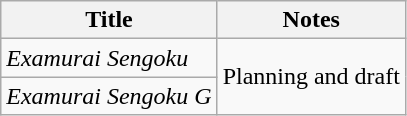<table class="wikitable">
<tr>
<th>Title</th>
<th>Notes</th>
</tr>
<tr>
<td><em>Examurai Sengoku</em></td>
<td rowspan="2">Planning and draft</td>
</tr>
<tr>
<td><em>Examurai Sengoku G</em></td>
</tr>
</table>
